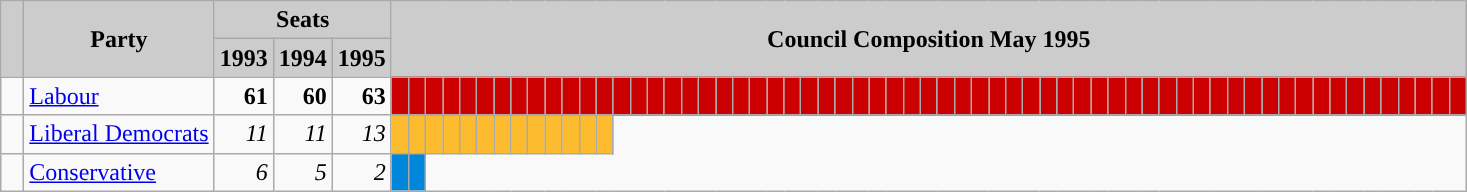<table class="wikitable">
<tr>
<th style="background:#ccc" rowspan="2">  </th>
<th style="background:#ccc" rowspan="2">Party</th>
<th style="background:#ccc" colspan="3">Seats</th>
<th style="background:#ccc" colspan="66" rowspan="2">Council Composition May 1995</th>
</tr>
<tr>
<th style="background:#ccc">1993</th>
<th style="background:#ccc">1994</th>
<th style="background:#ccc">1995</th>
</tr>
<tr>
<td style="background:"> </td>
<td><a href='#'>Labour</a></td>
<td style="text-align: right"><strong>61</strong></td>
<td style="text-align: right"><strong>60</strong></td>
<td style="text-align: right"><strong>63</strong></td>
<td style="background:#c00"> </td>
<td style="background:#c00"> </td>
<td style="background:#c00"> </td>
<td style="background:#c00"> </td>
<td style="background:#c00"> </td>
<td style="background:#c00"> </td>
<td style="background:#c00"> </td>
<td style="background:#c00"> </td>
<td style="background:#c00"> </td>
<td style="background:#c00"> </td>
<td style="background:#c00"> </td>
<td style="background:#c00"> </td>
<td style="background:#c00"> </td>
<td style="background:#c00"> </td>
<td style="background:#c00"> </td>
<td style="background:#c00"> </td>
<td style="background:#c00"> </td>
<td style="background:#c00"> </td>
<td style="background:#c00"> </td>
<td style="background:#c00"> </td>
<td style="background:#c00"> </td>
<td style="background:#c00"> </td>
<td style="background:#c00"> </td>
<td style="background:#c00"> </td>
<td style="background:#c00"> </td>
<td style="background:#c00"> </td>
<td style="background:#c00"> </td>
<td style="background:#c00"> </td>
<td style="background:#c00"> </td>
<td style="background:#c00"> </td>
<td style="background:#c00"> </td>
<td style="background:#c00"> </td>
<td style="background:#c00"> </td>
<td style="background:#c00"> </td>
<td style="background:#c00"> </td>
<td style="background:#c00"> </td>
<td style="background:#c00"> </td>
<td style="background:#c00"> </td>
<td style="background:#c00"> </td>
<td style="background:#c00"> </td>
<td style="background:#c00"> </td>
<td style="background:#c00"> </td>
<td style="background:#c00"> </td>
<td style="background:#c00"> </td>
<td style="background:#c00"> </td>
<td style="background:#c00"> </td>
<td style="background:#c00"> </td>
<td style="background:#c00"> </td>
<td style="background:#c00"> </td>
<td style="background:#c00"> </td>
<td style="background:#c00"> </td>
<td style="background:#c00"> </td>
<td style="background:#c00"> </td>
<td style="background:#c00"> </td>
<td style="background:#c00"> </td>
<td style="background:#c00"> </td>
<td style="background:#c00"> </td>
<td style="background:#c00"> </td>
<td style="background:#c00"> </td>
<td style="background:#c00"> </td>
<td style="background:#c00"> </td>
<td style="background:#c00"> </td>
<td style="background:#c00"> </td>
</tr>
<tr>
<td style="background:"> </td>
<td><a href='#'>Liberal Democrats</a></td>
<td style="text-align: right"><em>11</em></td>
<td style="text-align: right"><em>11</em></td>
<td style="text-align: right"><em>13</em></td>
<td style="background:#FDBB30"> </td>
<td style="background:#FDBB30"> </td>
<td style="background:#FDBB30"> </td>
<td style="background:#FDBB30"> </td>
<td style="background:#FDBB30"> </td>
<td style="background:#FDBB30"> </td>
<td style="background:#FDBB30"> </td>
<td style="background:#FDBB30"> </td>
<td style="background:#FDBB30"> </td>
<td style="background:#FDBB30"> </td>
<td style="background:#FDBB30"> </td>
<td style="background:#FDBB30"> </td>
<td style="background:#FDBB30"> </td>
</tr>
<tr>
<td style="background:"> </td>
<td><a href='#'>Conservative</a></td>
<td style="text-align: right"><em>6</em></td>
<td style="text-align: right"><em>5</em></td>
<td style="text-align: right"><em>2</em></td>
<td style="background:#0087DC"> </td>
<td style="background:#0087DC"> </td>
</tr>
</table>
